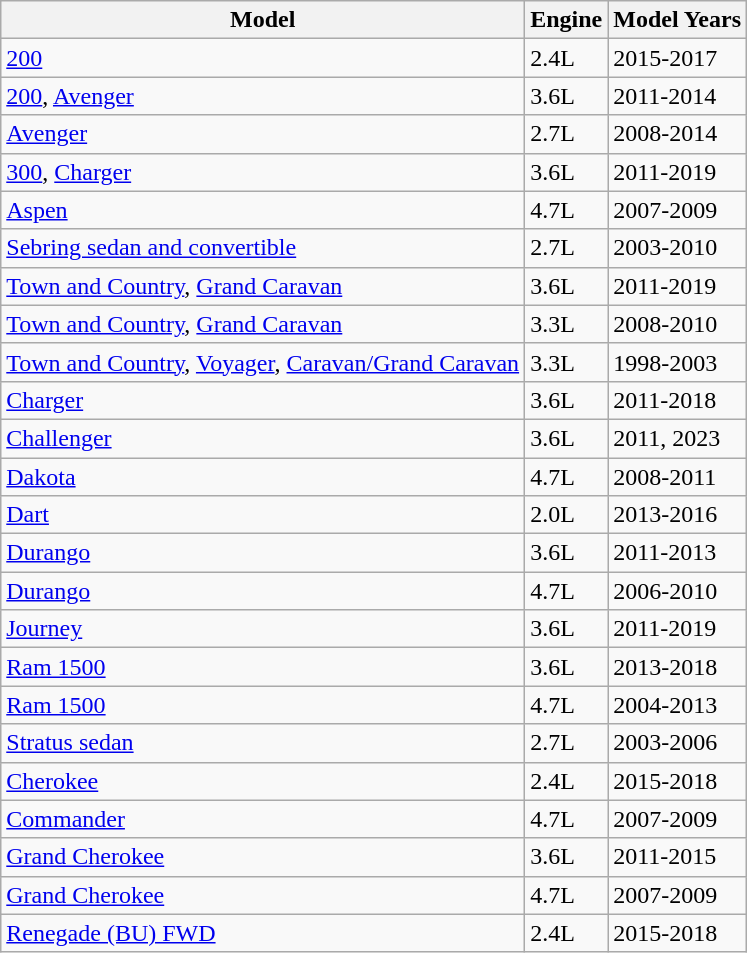<table class="wikitable">
<tr>
<th>Model</th>
<th>Engine</th>
<th>Model Years</th>
</tr>
<tr>
<td><a href='#'>200</a></td>
<td>2.4L</td>
<td>2015-2017</td>
</tr>
<tr>
<td><a href='#'>200</a>, <a href='#'>Avenger</a></td>
<td>3.6L</td>
<td>2011-2014</td>
</tr>
<tr>
<td><a href='#'>Avenger</a></td>
<td>2.7L</td>
<td>2008-2014</td>
</tr>
<tr>
<td><a href='#'>300</a>, <a href='#'>Charger</a></td>
<td>3.6L</td>
<td>2011-2019</td>
</tr>
<tr>
<td><a href='#'>Aspen</a></td>
<td>4.7L</td>
<td>2007-2009</td>
</tr>
<tr>
<td><a href='#'>Sebring sedan and convertible</a></td>
<td>2.7L</td>
<td>2003-2010</td>
</tr>
<tr>
<td><a href='#'>Town and Country</a>, <a href='#'>Grand Caravan</a></td>
<td>3.6L</td>
<td>2011-2019</td>
</tr>
<tr>
<td><a href='#'>Town and Country</a>, <a href='#'>Grand Caravan</a></td>
<td>3.3L</td>
<td>2008-2010</td>
</tr>
<tr>
<td><a href='#'>Town and Country</a>, <a href='#'>Voyager</a>, <a href='#'>Caravan/Grand Caravan</a></td>
<td>3.3L</td>
<td>1998-2003</td>
</tr>
<tr>
<td><a href='#'>Charger</a></td>
<td>3.6L</td>
<td>2011-2018</td>
</tr>
<tr>
<td><a href='#'>Challenger</a></td>
<td>3.6L</td>
<td>2011, 2023</td>
</tr>
<tr>
<td><a href='#'>Dakota</a></td>
<td>4.7L</td>
<td>2008-2011</td>
</tr>
<tr>
<td><a href='#'>Dart</a></td>
<td>2.0L</td>
<td>2013-2016</td>
</tr>
<tr>
<td><a href='#'>Durango</a></td>
<td>3.6L</td>
<td>2011-2013</td>
</tr>
<tr>
<td><a href='#'>Durango</a></td>
<td>4.7L</td>
<td>2006-2010</td>
</tr>
<tr>
<td><a href='#'>Journey</a></td>
<td>3.6L</td>
<td>2011-2019</td>
</tr>
<tr>
<td><a href='#'>Ram 1500</a></td>
<td>3.6L</td>
<td>2013-2018</td>
</tr>
<tr>
<td><a href='#'>Ram 1500</a></td>
<td>4.7L</td>
<td>2004-2013</td>
</tr>
<tr>
<td><a href='#'>Stratus sedan</a></td>
<td>2.7L</td>
<td>2003-2006</td>
</tr>
<tr>
<td><a href='#'>Cherokee</a></td>
<td>2.4L</td>
<td>2015-2018</td>
</tr>
<tr>
<td><a href='#'>Commander</a></td>
<td>4.7L</td>
<td>2007-2009</td>
</tr>
<tr>
<td><a href='#'>Grand Cherokee</a></td>
<td>3.6L</td>
<td>2011-2015</td>
</tr>
<tr>
<td><a href='#'>Grand Cherokee</a></td>
<td>4.7L</td>
<td>2007-2009</td>
</tr>
<tr>
<td><a href='#'>Renegade (BU) FWD</a></td>
<td>2.4L</td>
<td>2015-2018</td>
</tr>
</table>
